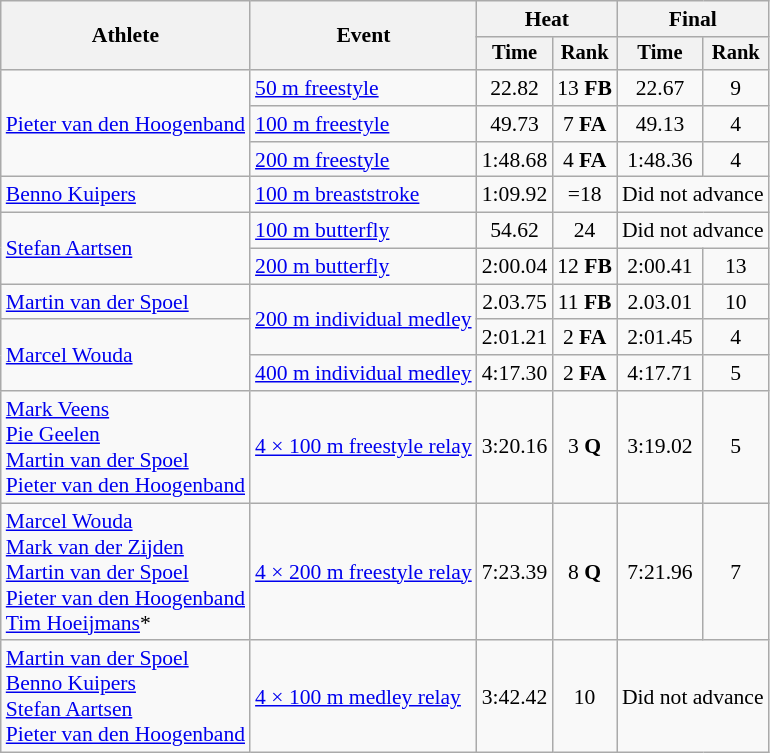<table class=wikitable style=font-size:90%;text-align:center>
<tr>
<th rowspan=2>Athlete</th>
<th rowspan=2>Event</th>
<th colspan=2>Heat</th>
<th colspan=2>Final</th>
</tr>
<tr style=font-size:95%>
<th>Time</th>
<th>Rank</th>
<th>Time</th>
<th>Rank</th>
</tr>
<tr>
<td align=left rowspan=3><a href='#'>Pieter van den Hoogenband</a></td>
<td align=left><a href='#'>50 m freestyle</a></td>
<td>22.82</td>
<td>13 <strong>FB</strong></td>
<td>22.67</td>
<td>9</td>
</tr>
<tr>
<td align=left><a href='#'>100 m freestyle</a></td>
<td>49.73</td>
<td>7 <strong>FA</strong></td>
<td>49.13</td>
<td>4</td>
</tr>
<tr>
<td align=left><a href='#'>200 m freestyle</a></td>
<td>1:48.68</td>
<td>4 <strong>FA</strong></td>
<td>1:48.36</td>
<td>4</td>
</tr>
<tr>
<td align=left><a href='#'>Benno Kuipers</a></td>
<td align=left><a href='#'>100 m breaststroke</a></td>
<td>1:09.92</td>
<td>=18</td>
<td colspan=2>Did not advance</td>
</tr>
<tr>
<td align=left rowspan=2><a href='#'>Stefan Aartsen</a></td>
<td align=left><a href='#'>100 m butterfly</a></td>
<td>54.62</td>
<td>24</td>
<td colspan=2>Did not advance</td>
</tr>
<tr>
<td align=left><a href='#'>200 m butterfly</a></td>
<td>2:00.04</td>
<td>12 <strong>FB</strong></td>
<td>2:00.41</td>
<td>13</td>
</tr>
<tr>
<td align=left><a href='#'>Martin van der Spoel</a></td>
<td align=left rowspan=2><a href='#'>200 m individual medley</a></td>
<td>2.03.75</td>
<td>11 <strong>FB</strong></td>
<td>2.03.01</td>
<td>10</td>
</tr>
<tr>
<td align=left rowspan=2><a href='#'>Marcel Wouda</a></td>
<td>2:01.21</td>
<td>2 <strong>FA</strong></td>
<td>2:01.45</td>
<td>4</td>
</tr>
<tr>
<td align=left><a href='#'>400 m individual medley</a></td>
<td>4:17.30</td>
<td>2 <strong>FA</strong></td>
<td>4:17.71</td>
<td>5</td>
</tr>
<tr>
<td align=left><a href='#'>Mark Veens</a><br><a href='#'>Pie Geelen</a><br><a href='#'>Martin van der Spoel</a><br><a href='#'>Pieter van den Hoogenband</a></td>
<td align=left><a href='#'>4 × 100 m freestyle relay</a></td>
<td>3:20.16</td>
<td>3 <strong>Q</strong></td>
<td>3:19.02</td>
<td>5</td>
</tr>
<tr>
<td align=left><a href='#'>Marcel Wouda</a><br><a href='#'>Mark van der Zijden</a><br><a href='#'>Martin van der Spoel</a><br><a href='#'>Pieter van den Hoogenband</a><br><a href='#'>Tim Hoeijmans</a>*</td>
<td align=left><a href='#'>4 × 200 m freestyle relay</a></td>
<td>7:23.39</td>
<td>8 <strong>Q</strong></td>
<td>7:21.96</td>
<td>7</td>
</tr>
<tr>
<td align=left><a href='#'>Martin van der Spoel</a><br><a href='#'>Benno Kuipers</a><br><a href='#'>Stefan Aartsen</a><br><a href='#'>Pieter van den Hoogenband</a></td>
<td align=left><a href='#'>4 × 100 m medley relay</a></td>
<td>3:42.42</td>
<td>10</td>
<td colspan=2>Did not advance</td>
</tr>
</table>
